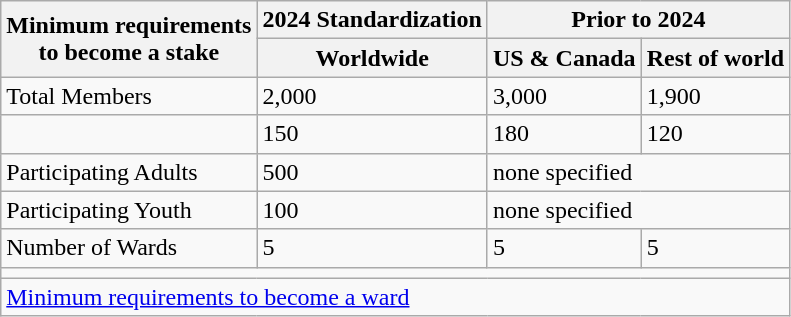<table class="wikitable">
<tr>
<th rowspan=2>Minimum requirements<br>to become a stake</th>
<th>2024 Standardization</th>
<th colspan=2>Prior to 2024</th>
</tr>
<tr>
<th>Worldwide</th>
<th>US & Canada</th>
<th>Rest of world</th>
</tr>
<tr>
<td>Total Members</td>
<td>2,000</td>
<td>3,000</td>
<td>1,900</td>
</tr>
<tr>
<td></td>
<td>150</td>
<td>180</td>
<td>120</td>
</tr>
<tr>
<td>Participating Adults</td>
<td>500</td>
<td colspan=2>none specified</td>
</tr>
<tr>
<td>Participating Youth</td>
<td>100</td>
<td colspan=2>none specified</td>
</tr>
<tr>
<td>Number of Wards</td>
<td>5</td>
<td>5</td>
<td>5</td>
</tr>
<tr>
<td colspan=4></td>
</tr>
<tr>
<td colspan=4><a href='#'>Minimum requirements to become a ward</a></td>
</tr>
</table>
